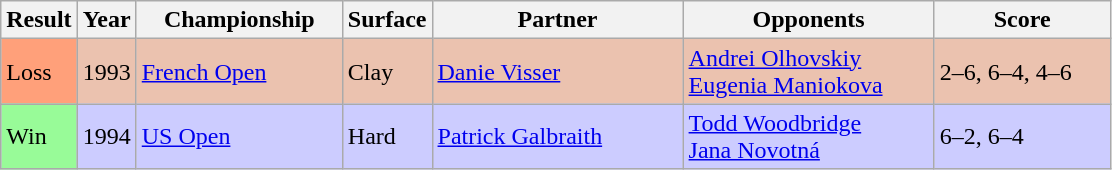<table class="sortable wikitable">
<tr>
<th>Result</th>
<th>Year</th>
<th style="width:130px">Championship</th>
<th style="width:50px">Surface</th>
<th style="width:160px">Partner</th>
<th style="width:160px">Opponents</th>
<th style="width:110px" class="unsortable">Score</th>
</tr>
<tr style="background:#ebc2af;">
<td style="background:#ffa07a;">Loss</td>
<td>1993</td>
<td><a href='#'>French Open</a></td>
<td>Clay</td>
<td> <a href='#'>Danie Visser</a></td>
<td> <a href='#'>Andrei Olhovskiy</a> <br>  <a href='#'>Eugenia Maniokova</a></td>
<td>2–6, 6–4, 4–6</td>
</tr>
<tr style="background:#ccf;">
<td style="background:#98fb98;">Win</td>
<td>1994</td>
<td><a href='#'>US Open</a></td>
<td>Hard</td>
<td> <a href='#'>Patrick Galbraith</a></td>
<td> <a href='#'>Todd Woodbridge</a> <br>  <a href='#'>Jana Novotná</a></td>
<td>6–2, 6–4</td>
</tr>
</table>
